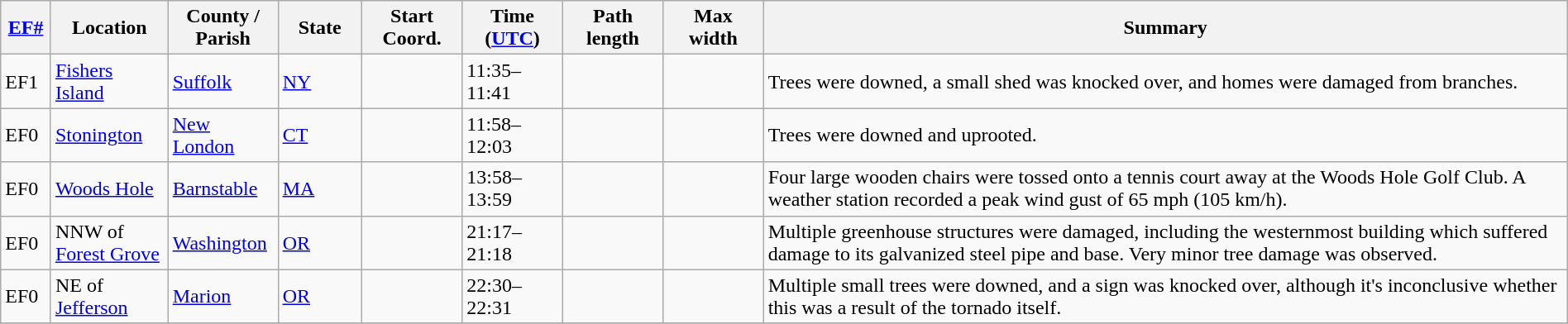<table class="wikitable sortable" style="width:100%;">
<tr>
<th scope="col" style="width:3%; text-align:center;"><a href='#'>EF#</a></th>
<th scope="col" style="width:7%; text-align:center;" class="unsortable">Location</th>
<th scope="col" style="width:6%; text-align:center;" class="unsortable">County / Parish</th>
<th scope="col" style="width:5%; text-align:center;">State</th>
<th scope="col" style="width:6%; text-align:center;">Start Coord.</th>
<th scope="col" style="width:6%; text-align:center;">Time (<a href='#'>UTC</a>)</th>
<th scope="col" style="width:6%; text-align:center;">Path length</th>
<th scope="col" style="width:6%; text-align:center;">Max width</th>
<th scope="col" class="unsortable" style="width:48%; text-align:center;">Summary</th>
</tr>
<tr>
<td bgcolor=>EF1</td>
<td><a href='#'>Fishers Island</a></td>
<td><a href='#'>Suffolk</a></td>
<td><a href='#'>NY</a></td>
<td></td>
<td>11:35–11:41</td>
<td></td>
<td></td>
<td>Trees were downed, a small shed was knocked over, and homes were damaged from branches.</td>
</tr>
<tr>
<td bgcolor=>EF0</td>
<td><a href='#'>Stonington</a></td>
<td><a href='#'>New London</a></td>
<td><a href='#'>CT</a></td>
<td></td>
<td>11:58–12:03</td>
<td></td>
<td></td>
<td>Trees were downed and uprooted.</td>
</tr>
<tr>
<td bgcolor=>EF0</td>
<td><a href='#'>Woods Hole</a></td>
<td><a href='#'>Barnstable</a></td>
<td><a href='#'>MA</a></td>
<td></td>
<td>13:58–13:59</td>
<td></td>
<td></td>
<td>Four large wooden chairs were tossed onto a tennis court  away at the Woods Hole Golf Club. A weather station recorded a peak wind gust of 65 mph (105 km/h).</td>
</tr>
<tr>
<td bgcolor=>EF0</td>
<td>NNW of <a href='#'>Forest Grove</a></td>
<td><a href='#'>Washington</a></td>
<td><a href='#'>OR</a></td>
<td></td>
<td>21:17–21:18</td>
<td></td>
<td></td>
<td>Multiple greenhouse structures were damaged, including the westernmost building which suffered damage to its galvanized steel pipe and base. Very minor tree damage was observed.</td>
</tr>
<tr>
<td bgcolor=>EF0</td>
<td>NE of <a href='#'>Jefferson</a></td>
<td><a href='#'>Marion</a></td>
<td><a href='#'>OR</a></td>
<td></td>
<td>22:30–22:31</td>
<td></td>
<td></td>
<td>Multiple small trees were downed, and a sign was knocked over, although it's inconclusive whether this was a result of the tornado itself.</td>
</tr>
<tr>
</tr>
</table>
